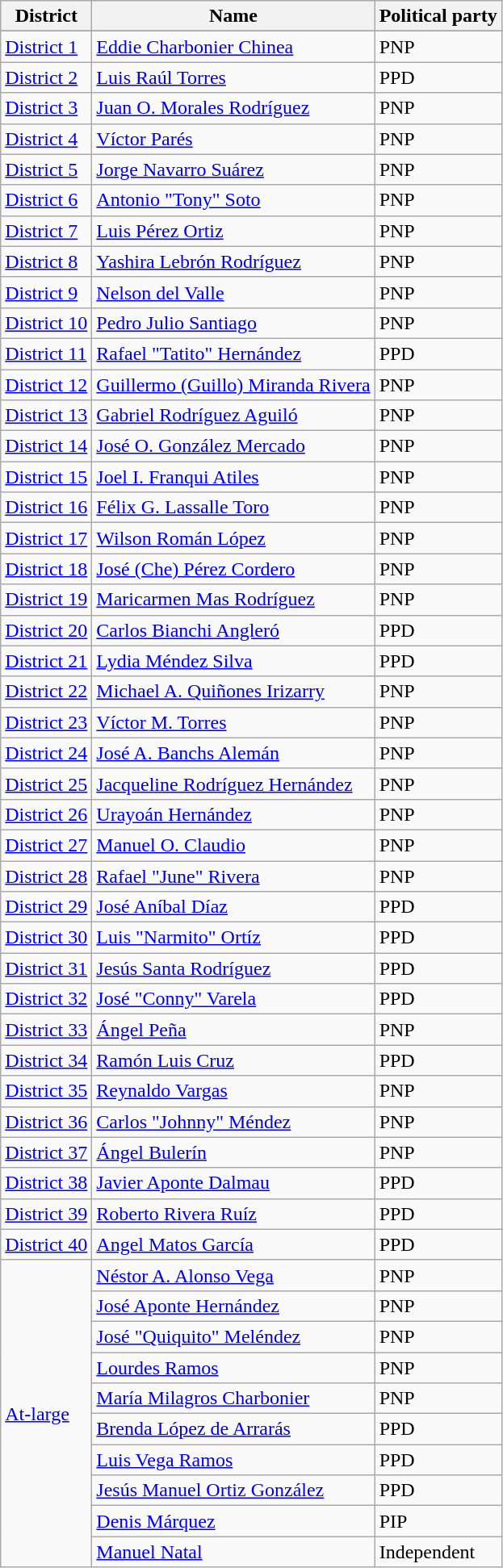<table class="wikitable sortable">
<tr>
<th data-sort-type="number">District</th>
<th>Name</th>
<th>Political party</th>
</tr>
<tr>
</tr>
<tr>
<td data-sort-value="1"><a href='#'>District 1</a></td>
<td><a href='#'>Eddie Charbonier Chinea</a></td>
<td>PNP</td>
</tr>
<tr>
<td data-sort-value="2"><a href='#'>District 2</a></td>
<td><a href='#'>Luis Raúl Torres</a></td>
<td>PPD</td>
</tr>
<tr>
<td data-sort-value="3"><a href='#'>District 3</a></td>
<td><a href='#'>Juan O. Morales Rodríguez</a></td>
<td>PNP</td>
</tr>
<tr>
<td data-sort-value="4"><a href='#'>District 4</a></td>
<td><a href='#'>Víctor Parés</a></td>
<td>PNP</td>
</tr>
<tr>
<td data-sort-value="5"><a href='#'>District 5</a></td>
<td><a href='#'>Jorge Navarro Suárez</a></td>
<td>PNP</td>
</tr>
<tr>
<td data-sort-value="6"><a href='#'>District 6</a></td>
<td><a href='#'>Antonio "Tony" Soto</a></td>
<td>PNP</td>
</tr>
<tr>
<td data-sort-value="7"><a href='#'>District 7</a></td>
<td><a href='#'>Luis Pérez Ortiz</a></td>
<td>PNP</td>
</tr>
<tr>
<td data-sort-value="8"><a href='#'>District 8</a></td>
<td><a href='#'>Yashira Lebrón Rodríguez</a></td>
<td>PNP</td>
</tr>
<tr>
<td data-sort-value="9"><a href='#'>District 9</a></td>
<td><a href='#'>Nelson del Valle</a></td>
<td>PNP</td>
</tr>
<tr>
<td data-sort-value="10"><a href='#'>District 10</a></td>
<td><a href='#'>Pedro Julio Santiago</a></td>
<td>PNP</td>
</tr>
<tr>
<td data-sort-value="11"><a href='#'>District 11</a></td>
<td><a href='#'>Rafael "Tatito" Hernández</a></td>
<td>PPD</td>
</tr>
<tr>
<td data-sort-value="12"><a href='#'>District 12</a></td>
<td><a href='#'>Guillermo (Guillo) Miranda Rivera</a></td>
<td>PNP</td>
</tr>
<tr>
<td data-sort-value="13"><a href='#'>District 13</a></td>
<td><a href='#'>Gabriel Rodríguez Aguiló</a></td>
<td>PNP</td>
</tr>
<tr>
<td data-sort-value="14"><a href='#'>District 14</a></td>
<td><a href='#'>José O. González Mercado</a></td>
<td>PNP</td>
</tr>
<tr>
<td data-sort-value="15"><a href='#'>District 15</a></td>
<td><a href='#'>Joel I. Franqui Atiles</a></td>
<td>PNP</td>
</tr>
<tr>
<td data-sort-value="16"><a href='#'>District 16</a></td>
<td><a href='#'>Félix G. Lassalle Toro</a></td>
<td>PNP</td>
</tr>
<tr>
<td data-sort-value="17"><a href='#'>District 17</a></td>
<td><a href='#'>Wilson Román López</a></td>
<td>PNP</td>
</tr>
<tr>
<td data-sort-value="18"><a href='#'>District 18</a></td>
<td><a href='#'>José (Che) Pérez Cordero</a></td>
<td>PNP</td>
</tr>
<tr>
<td data-sort-value="19"><a href='#'>District 19</a></td>
<td><a href='#'>Maricarmen Mas Rodríguez</a></td>
<td>PNP</td>
</tr>
<tr>
<td data-sort-value="20"><a href='#'>District 20</a></td>
<td><a href='#'>Carlos Bianchi Angleró</a></td>
<td>PPD</td>
</tr>
<tr>
<td data-sort-value="21"><a href='#'>District 21</a></td>
<td><a href='#'>Lydia Méndez Silva</a></td>
<td>PPD</td>
</tr>
<tr>
<td data-sort-value="22"><a href='#'>District 22</a></td>
<td><a href='#'>Michael A. Quiñones Irizarry</a></td>
<td>PNP</td>
</tr>
<tr>
<td data-sort-value="23"><a href='#'>District 23</a></td>
<td><a href='#'>Víctor M. Torres</a></td>
<td>PNP</td>
</tr>
<tr>
<td data-sort-value="24"><a href='#'>District 24</a></td>
<td><a href='#'>José A. Banchs Alemán</a></td>
<td>PNP</td>
</tr>
<tr>
<td data-sort-value="25"><a href='#'>District 25</a></td>
<td><a href='#'>Jacqueline Rodríguez Hernández</a></td>
<td>PNP</td>
</tr>
<tr>
<td data-sort-value="26"><a href='#'>District 26</a></td>
<td><a href='#'>Urayoán Hernández</a></td>
<td>PNP</td>
</tr>
<tr>
<td data-sort-value="27"><a href='#'>District 27</a></td>
<td><a href='#'>Manuel O. Claudio</a></td>
<td>PNP</td>
</tr>
<tr>
<td data-sort-value="28"><a href='#'>District 28</a></td>
<td><a href='#'>Rafael "June" Rivera</a></td>
<td>PNP</td>
</tr>
<tr>
<td data-sort-value="29"><a href='#'>District 29</a></td>
<td><a href='#'>José Aníbal Díaz</a></td>
<td>PPD</td>
</tr>
<tr>
<td data-sort-value="30"><a href='#'>District 30</a></td>
<td><a href='#'>Luis "Narmito" Ortíz</a></td>
<td>PPD</td>
</tr>
<tr>
<td data-sort-value="31"><a href='#'>District 31</a></td>
<td><a href='#'>Jesús Santa Rodríguez</a></td>
<td>PPD</td>
</tr>
<tr>
<td data-sort-value="32"><a href='#'>District 32</a></td>
<td><a href='#'>José "Conny" Varela</a></td>
<td>PPD</td>
</tr>
<tr>
<td data-sort-value="33"><a href='#'>District 33</a></td>
<td><a href='#'>Ángel Peña</a></td>
<td>PNP</td>
</tr>
<tr>
<td data-sort-value="34"><a href='#'>District 34</a></td>
<td><a href='#'>Ramón Luis Cruz</a></td>
<td>PPD</td>
</tr>
<tr>
<td data-sort-value="35"><a href='#'>District 35</a></td>
<td><a href='#'>Reynaldo Vargas</a></td>
<td>PNP</td>
</tr>
<tr>
<td data-sort-value="36"><a href='#'>District 36</a></td>
<td><a href='#'>Carlos "Johnny" Méndez</a></td>
<td>PNP</td>
</tr>
<tr>
<td data-sort-value="37"><a href='#'>District 37</a></td>
<td><a href='#'>Ángel Bulerín</a></td>
<td>PNP</td>
</tr>
<tr>
<td data-sort-value="38"><a href='#'>District 38</a></td>
<td><a href='#'>Javier Aponte Dalmau</a></td>
<td>PPD</td>
</tr>
<tr>
<td data-sort-value="39"><a href='#'>District 39</a></td>
<td><a href='#'>Roberto Rivera Ruíz</a></td>
<td>PPD</td>
</tr>
<tr>
<td data-sort-value="40"><a href='#'>District 40</a></td>
<td><a href='#'>Angel Matos García</a></td>
<td>PPD</td>
</tr>
<tr>
<td data-sort-value="0" rowspan=10><a href='#'>At-large</a></td>
<td><a href='#'>Néstor A. Alonso Vega</a></td>
<td>PNP</td>
</tr>
<tr>
<td><a href='#'>José Aponte Hernández</a></td>
<td>PNP</td>
</tr>
<tr>
<td><a href='#'>José "Quiquito" Meléndez</a></td>
<td>PNP</td>
</tr>
<tr>
<td><a href='#'>Lourdes Ramos</a></td>
<td>PNP</td>
</tr>
<tr>
<td><a href='#'>María Milagros Charbonier</a></td>
<td>PNP</td>
</tr>
<tr>
<td><a href='#'>Brenda López de Arrarás</a></td>
<td>PPD</td>
</tr>
<tr>
<td><a href='#'>Luis Vega Ramos</a></td>
<td>PPD</td>
</tr>
<tr>
<td><a href='#'>Jesús Manuel Ortiz González</a></td>
<td>PPD</td>
</tr>
<tr>
<td><a href='#'>Denis Márquez</a></td>
<td>PIP</td>
</tr>
<tr>
<td data-sort-value="0"><a href='#'>Manuel Natal</a></td>
<td>Independent</td>
</tr>
</table>
